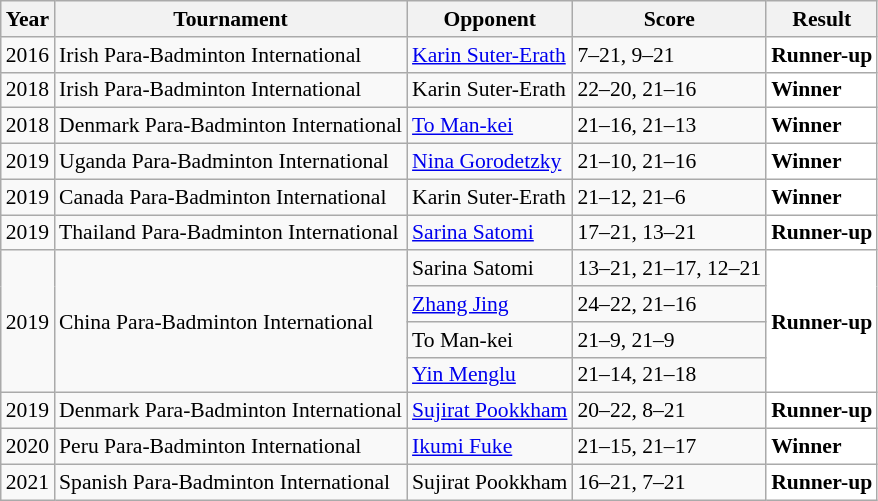<table class="sortable wikitable" style="font-size: 90%;">
<tr>
<th>Year</th>
<th>Tournament</th>
<th>Opponent</th>
<th>Score</th>
<th>Result</th>
</tr>
<tr>
<td align="center">2016</td>
<td align="left">Irish Para-Badminton International</td>
<td align="left"> <a href='#'>Karin Suter-Erath</a></td>
<td align="left">7–21, 9–21</td>
<td style="text-align:left; background:white"> <strong>Runner-up</strong></td>
</tr>
<tr>
<td align="center">2018</td>
<td align="left">Irish Para-Badminton International</td>
<td align="left"> Karin Suter-Erath</td>
<td align="left">22–20, 21–16</td>
<td style="text-align:left; background:white"> <strong>Winner</strong></td>
</tr>
<tr>
<td align="center">2018</td>
<td align="left">Denmark Para-Badminton International</td>
<td align="left"> <a href='#'>To Man-kei</a></td>
<td align="left">21–16, 21–13</td>
<td style="text-align:left; background:white"> <strong>Winner</strong></td>
</tr>
<tr>
<td align="center">2019</td>
<td align="left">Uganda Para-Badminton International</td>
<td align="left"> <a href='#'>Nina Gorodetzky</a></td>
<td align="left">21–10, 21–16</td>
<td style="text-align:left; background:white"> <strong>Winner</strong></td>
</tr>
<tr>
<td align="center">2019</td>
<td align="left">Canada Para-Badminton International</td>
<td align="left"> Karin Suter-Erath</td>
<td align="left">21–12, 21–6</td>
<td style="text-align:left; background:white"> <strong>Winner</strong></td>
</tr>
<tr>
<td align="center">2019</td>
<td align="left">Thailand Para-Badminton International</td>
<td align="left"> <a href='#'>Sarina Satomi</a></td>
<td align="left">17–21, 13–21</td>
<td style="text-align:left; background:white"> <strong>Runner-up</strong></td>
</tr>
<tr>
<td rowspan="4" align="center">2019</td>
<td rowspan="4" align="left">China Para-Badminton International</td>
<td align="left"> Sarina Satomi</td>
<td align="left">13–21, 21–17, 12–21</td>
<td rowspan="4" style="text-align:left; background:white"> <strong>Runner-up</strong></td>
</tr>
<tr>
<td align="left"> <a href='#'>Zhang Jing</a></td>
<td align="left">24–22, 21–16</td>
</tr>
<tr>
<td align="left"> To Man-kei</td>
<td align="left">21–9, 21–9</td>
</tr>
<tr>
<td align="left"> <a href='#'>Yin Menglu</a></td>
<td align="left">21–14, 21–18</td>
</tr>
<tr>
<td align="center">2019</td>
<td align="left">Denmark Para-Badminton International</td>
<td align="left"> <a href='#'>Sujirat Pookkham</a></td>
<td align="left">20–22, 8–21</td>
<td style="text-align:left; background:white"> <strong>Runner-up</strong></td>
</tr>
<tr>
<td align="center">2020</td>
<td align="left">Peru Para-Badminton International</td>
<td align="left"> <a href='#'>Ikumi Fuke</a></td>
<td align="left">21–15, 21–17</td>
<td style="text-align:left; background:white"> <strong>Winner</strong></td>
</tr>
<tr>
<td align="center">2021</td>
<td align="left">Spanish Para-Badminton International</td>
<td align="left"> Sujirat Pookkham</td>
<td align="left">16–21, 7–21</td>
<td style="text-align:left; background:white"> <strong>Runner-up</strong></td>
</tr>
</table>
